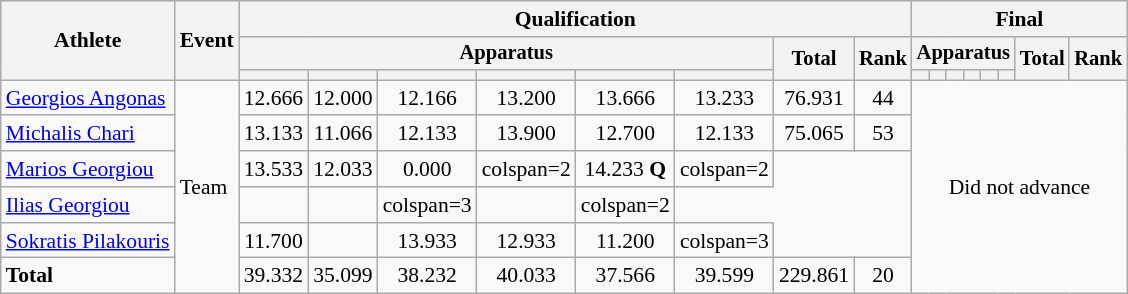<table class="wikitable" style="font-size:90%">
<tr>
<th rowspan=3>Athlete</th>
<th rowspan=3>Event</th>
<th colspan =8>Qualification</th>
<th colspan =8>Final</th>
</tr>
<tr style="font-size:95%">
<th colspan=6>Apparatus</th>
<th rowspan=2>Total</th>
<th rowspan=2>Rank</th>
<th colspan=6>Apparatus</th>
<th rowspan=2>Total</th>
<th rowspan=2>Rank</th>
</tr>
<tr style="font-size:95%">
<th></th>
<th></th>
<th></th>
<th></th>
<th></th>
<th></th>
<th></th>
<th></th>
<th></th>
<th></th>
<th></th>
<th></th>
</tr>
<tr align=center>
<td align=left><a href='#'>Georgios Angonas</a></td>
<td align=left rowspan=6>Team</td>
<td>12.666</td>
<td>12.000</td>
<td>12.166</td>
<td>13.200</td>
<td>13.666</td>
<td>13.233</td>
<td>76.931</td>
<td>44</td>
<td rowspan=6 colspan=8>Did not advance</td>
</tr>
<tr align=center>
<td align=left><a href='#'>Michalis Chari</a></td>
<td>13.133</td>
<td>11.066</td>
<td>12.133</td>
<td>13.900</td>
<td>12.700</td>
<td>12.133</td>
<td>75.065</td>
<td>53</td>
</tr>
<tr align=center>
<td align=left><a href='#'>Marios Georgiou</a></td>
<td>13.533</td>
<td>12.033</td>
<td>0.000</td>
<td>colspan=2</td>
<td>14.233 <strong>Q</strong></td>
<td>colspan=2</td>
</tr>
<tr align=center>
<td align=left><a href='#'>Ilias Georgiou</a></td>
<td></td>
<td></td>
<td>colspan=3</td>
<td></td>
<td>colspan=2</td>
</tr>
<tr align=center>
<td align=left><a href='#'>Sokratis Pilakouris</a></td>
<td>11.700</td>
<td></td>
<td>13.933</td>
<td>12.933</td>
<td>11.200</td>
<td>colspan=3</td>
</tr>
<tr align=center>
<td align=left><strong>Total</strong></td>
<td>39.332</td>
<td>35.099</td>
<td>38.232</td>
<td>40.033</td>
<td>37.566</td>
<td>39.599</td>
<td>229.861</td>
<td>20</td>
</tr>
</table>
